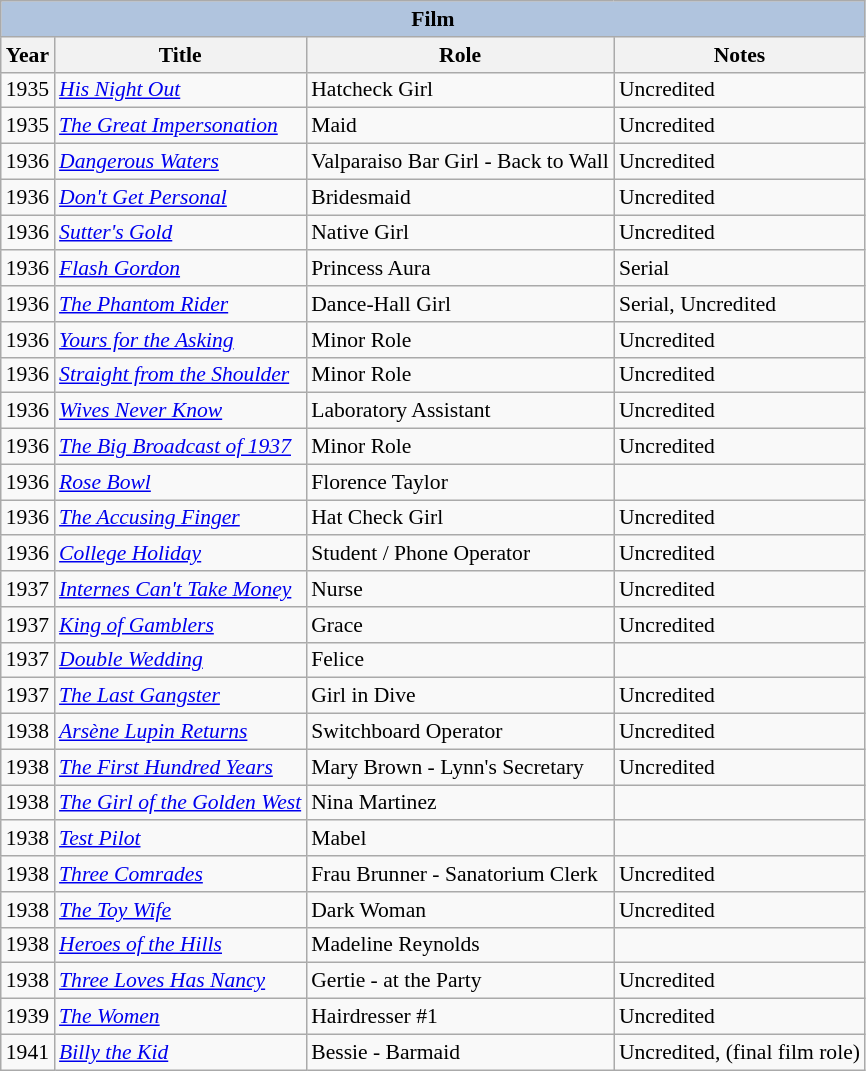<table class="wikitable" style="font-size: 90%;">
<tr>
<th colspan="4" style="background: LightSteelBlue;">Film</th>
</tr>
<tr>
<th>Year</th>
<th>Title</th>
<th>Role</th>
<th>Notes</th>
</tr>
<tr>
<td>1935</td>
<td><em><a href='#'>His Night Out</a></em></td>
<td>Hatcheck Girl</td>
<td>Uncredited</td>
</tr>
<tr>
<td>1935</td>
<td><em><a href='#'>The Great Impersonation</a></em></td>
<td>Maid</td>
<td>Uncredited</td>
</tr>
<tr>
<td>1936</td>
<td><em><a href='#'>Dangerous Waters</a></em></td>
<td>Valparaiso Bar Girl - Back to Wall</td>
<td>Uncredited</td>
</tr>
<tr>
<td>1936</td>
<td><em><a href='#'>Don't Get Personal</a></em></td>
<td>Bridesmaid</td>
<td>Uncredited</td>
</tr>
<tr>
<td>1936</td>
<td><em><a href='#'>Sutter's Gold</a></em></td>
<td>Native Girl</td>
<td>Uncredited</td>
</tr>
<tr>
<td>1936</td>
<td><em><a href='#'>Flash Gordon</a></em></td>
<td>Princess Aura</td>
<td>Serial</td>
</tr>
<tr>
<td>1936</td>
<td><em><a href='#'>The Phantom Rider</a></em></td>
<td>Dance-Hall Girl</td>
<td>Serial, Uncredited</td>
</tr>
<tr>
<td>1936</td>
<td><em><a href='#'>Yours for the Asking</a></em></td>
<td>Minor Role</td>
<td>Uncredited</td>
</tr>
<tr>
<td>1936</td>
<td><em><a href='#'>Straight from the Shoulder</a></em></td>
<td>Minor Role</td>
<td>Uncredited</td>
</tr>
<tr>
<td>1936</td>
<td><em><a href='#'>Wives Never Know</a></em></td>
<td>Laboratory Assistant</td>
<td>Uncredited</td>
</tr>
<tr>
<td>1936</td>
<td><em><a href='#'>The Big Broadcast of 1937</a></em></td>
<td>Minor Role</td>
<td>Uncredited</td>
</tr>
<tr>
<td>1936</td>
<td><em><a href='#'>Rose Bowl</a></em></td>
<td>Florence Taylor</td>
<td></td>
</tr>
<tr>
<td>1936</td>
<td><em><a href='#'>The Accusing Finger</a></em></td>
<td>Hat Check Girl</td>
<td>Uncredited</td>
</tr>
<tr>
<td>1936</td>
<td><em><a href='#'>College Holiday</a></em></td>
<td>Student / Phone Operator</td>
<td>Uncredited</td>
</tr>
<tr>
<td>1937</td>
<td><em><a href='#'>Internes Can't Take Money</a></em></td>
<td>Nurse</td>
<td>Uncredited</td>
</tr>
<tr>
<td>1937</td>
<td><em><a href='#'>King of Gamblers</a></em></td>
<td>Grace</td>
<td>Uncredited</td>
</tr>
<tr>
<td>1937</td>
<td><em><a href='#'>Double Wedding</a></em></td>
<td>Felice</td>
<td></td>
</tr>
<tr>
<td>1937</td>
<td><em><a href='#'>The Last Gangster</a></em></td>
<td>Girl in Dive</td>
<td>Uncredited</td>
</tr>
<tr>
<td>1938</td>
<td><em><a href='#'>Arsène Lupin Returns</a></em></td>
<td>Switchboard Operator</td>
<td>Uncredited</td>
</tr>
<tr>
<td>1938</td>
<td><em><a href='#'>The First Hundred Years</a></em></td>
<td>Mary Brown - Lynn's Secretary</td>
<td>Uncredited</td>
</tr>
<tr>
<td>1938</td>
<td><em><a href='#'>The Girl of the Golden West</a></em></td>
<td>Nina Martinez</td>
<td></td>
</tr>
<tr>
<td>1938</td>
<td><em><a href='#'>Test Pilot</a></em></td>
<td>Mabel</td>
<td></td>
</tr>
<tr>
<td>1938</td>
<td><em><a href='#'>Three Comrades</a></em></td>
<td>Frau Brunner - Sanatorium Clerk</td>
<td>Uncredited</td>
</tr>
<tr>
<td>1938</td>
<td><em><a href='#'>The Toy Wife</a></em></td>
<td>Dark Woman</td>
<td>Uncredited</td>
</tr>
<tr>
<td>1938</td>
<td><em><a href='#'>Heroes of the Hills</a></em></td>
<td>Madeline Reynolds</td>
<td></td>
</tr>
<tr>
<td>1938</td>
<td><em><a href='#'>Three Loves Has Nancy</a></em></td>
<td>Gertie - at the Party</td>
<td>Uncredited</td>
</tr>
<tr>
<td>1939</td>
<td><em><a href='#'>The Women</a></em></td>
<td>Hairdresser #1</td>
<td>Uncredited</td>
</tr>
<tr>
<td>1941</td>
<td><em><a href='#'>Billy the Kid</a></em></td>
<td>Bessie - Barmaid</td>
<td>Uncredited, (final film role)</td>
</tr>
</table>
